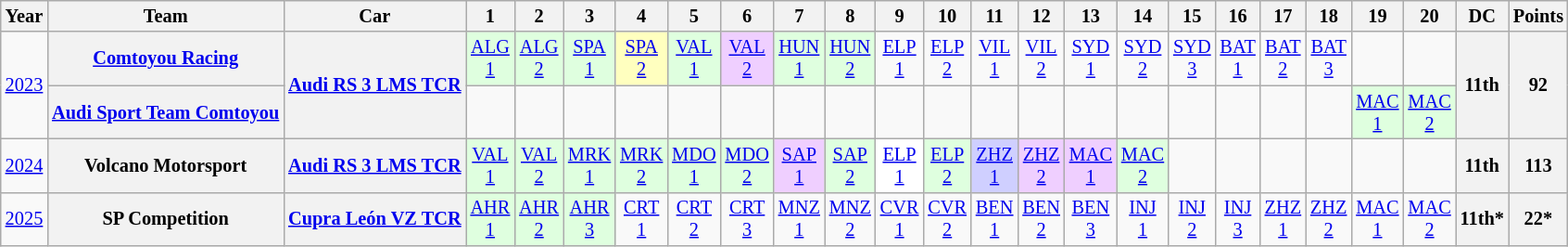<table class="wikitable" style="text-align:center; font-size:85%">
<tr>
<th>Year</th>
<th>Team</th>
<th>Car</th>
<th>1</th>
<th>2</th>
<th>3</th>
<th>4</th>
<th>5</th>
<th>6</th>
<th>7</th>
<th>8</th>
<th>9</th>
<th>10</th>
<th>11</th>
<th>12</th>
<th>13</th>
<th>14</th>
<th>15</th>
<th>16</th>
<th>17</th>
<th>18</th>
<th>19</th>
<th>20</th>
<th>DC</th>
<th>Points</th>
</tr>
<tr>
<td rowspan=2><a href='#'>2023</a></td>
<th><a href='#'>Comtoyou Racing</a></th>
<th rowspan=2><a href='#'>Audi RS 3 LMS TCR</a></th>
<td style="background:#DFFFDF;"><a href='#'>ALG<br>1</a><br></td>
<td style="background:#DFFFDF;"><a href='#'>ALG<br>2</a><br></td>
<td style="background:#DFFFDF;"><a href='#'>SPA<br>1</a><br></td>
<td style="background:#FFFFBF;"><a href='#'>SPA<br>2</a><br></td>
<td style="background:#DFFFDF;"><a href='#'>VAL<br>1</a><br></td>
<td style="background:#EFCFFF;"><a href='#'>VAL<br>2</a><br></td>
<td style="background:#DFFFDF;"><a href='#'>HUN<br>1</a><br></td>
<td style="background:#DFFFDF;"><a href='#'>HUN<br>2</a><br></td>
<td><a href='#'>ELP<br>1</a></td>
<td><a href='#'>ELP<br>2</a></td>
<td><a href='#'>VIL<br>1</a></td>
<td><a href='#'>VIL<br>2</a></td>
<td><a href='#'>SYD<br>1</a></td>
<td><a href='#'>SYD<br>2</a></td>
<td><a href='#'>SYD<br>3</a></td>
<td><a href='#'>BAT<br>1</a></td>
<td><a href='#'>BAT<br>2</a></td>
<td><a href='#'>BAT<br>3</a></td>
<td></td>
<td></td>
<th rowspan=2>11th</th>
<th rowspan=2>92</th>
</tr>
<tr>
<th><a href='#'>Audi Sport Team Comtoyou</a></th>
<td></td>
<td></td>
<td></td>
<td></td>
<td></td>
<td></td>
<td></td>
<td></td>
<td></td>
<td></td>
<td></td>
<td></td>
<td></td>
<td></td>
<td></td>
<td></td>
<td></td>
<td></td>
<td style="background:#DFFFDF;"><a href='#'>MAC<br>1</a><br></td>
<td style="background:#DFFFDF;"><a href='#'>MAC<br>2</a><br></td>
</tr>
<tr>
<td><a href='#'>2024</a></td>
<th>Volcano Motorsport</th>
<th><a href='#'>Audi RS 3 LMS TCR</a></th>
<td style="background:#DFFFDF;"><a href='#'>VAL<br>1</a><br></td>
<td style="background:#DFFFDF;"><a href='#'>VAL<br>2</a><br></td>
<td style="background:#DFFFDF;"><a href='#'>MRK<br>1</a><br></td>
<td style="background:#DFFFDF;"><a href='#'>MRK<br>2</a><br></td>
<td style="background:#DFFFDF;"><a href='#'>MDO<br>1</a><br></td>
<td style="background:#DFFFDF;"><a href='#'>MDO<br>2</a><br></td>
<td style="background:#EFCFFF;"><a href='#'>SAP<br>1</a><br></td>
<td style="background:#DFFFDF;"><a href='#'>SAP<br>2</a><br></td>
<td style="background:#FFFFFF;"><a href='#'>ELP<br>1</a><br></td>
<td style="background:#DFFFDF;"><a href='#'>ELP<br>2</a><br></td>
<td style="background:#CFCFFF;"><a href='#'>ZHZ<br>1</a><br></td>
<td style="background:#EFCFFF;"><a href='#'>ZHZ<br>2</a><br></td>
<td style="background:#EFCFFF;"><a href='#'>MAC<br>1</a><br></td>
<td style="background:#DFFFDF;"><a href='#'>MAC<br>2</a><br></td>
<td></td>
<td></td>
<td></td>
<td></td>
<td></td>
<td></td>
<th>11th</th>
<th>113</th>
</tr>
<tr>
<td><a href='#'>2025</a></td>
<th>SP Competition</th>
<th><a href='#'>Cupra León VZ TCR</a></th>
<td style="background:#DFFFDF;"><a href='#'>AHR<br>1</a><br></td>
<td style="background:#DFFFDF;"><a href='#'>AHR<br>2</a><br></td>
<td style="background:#DFFFDF;"><a href='#'>AHR<br>3</a><br></td>
<td style="background:#;"><a href='#'>CRT<br>1</a><br></td>
<td style="background:#;"><a href='#'>CRT<br>2</a><br></td>
<td style="background:#;"><a href='#'>CRT<br>3</a><br></td>
<td style="background:#;"><a href='#'>MNZ<br>1</a><br></td>
<td style="background:#;"><a href='#'>MNZ<br>2</a><br></td>
<td style="background:#;"><a href='#'>CVR<br>1</a><br></td>
<td style="background:#;"><a href='#'>CVR<br>2</a><br></td>
<td style="background:#;"><a href='#'>BEN<br>1</a><br></td>
<td style="background:#;"><a href='#'>BEN<br>2</a><br></td>
<td style="background:#;"><a href='#'>BEN<br>3</a><br></td>
<td style="background:#;"><a href='#'>INJ<br>1</a><br></td>
<td style="background:#;"><a href='#'>INJ<br>2</a><br></td>
<td style="background:#;"><a href='#'>INJ<br>3</a><br></td>
<td style="background:#;"><a href='#'>ZHZ<br>1</a><br></td>
<td style="background:#;"><a href='#'>ZHZ<br>2</a><br></td>
<td style="background:#;"><a href='#'>MAC<br>1</a><br></td>
<td style="background:#;"><a href='#'>MAC<br>2</a><br></td>
<th>11th*</th>
<th>22*</th>
</tr>
</table>
